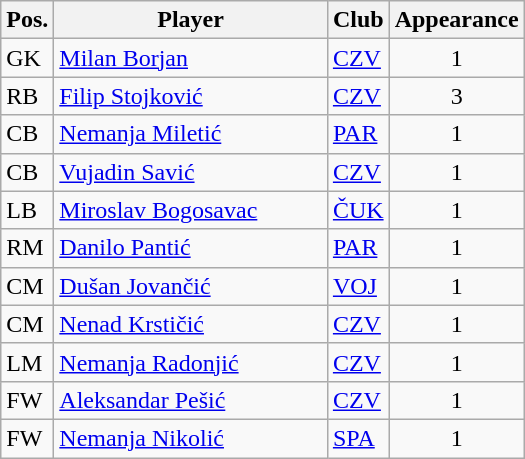<table class="wikitable">
<tr>
<th>Pos.</th>
<th width="175">Player</th>
<th>Club</th>
<th>Appearance</th>
</tr>
<tr>
<td>GK</td>
<td> <a href='#'>Milan Borjan</a></td>
<td><a href='#'>CZV</a></td>
<td align="center">1</td>
</tr>
<tr>
<td>RB</td>
<td> <a href='#'>Filip Stojković</a></td>
<td><a href='#'>CZV</a></td>
<td align="center">3</td>
</tr>
<tr>
<td>CB</td>
<td> <a href='#'>Nemanja Miletić</a></td>
<td><a href='#'>PAR</a></td>
<td align="center">1</td>
</tr>
<tr>
<td>CB</td>
<td> <a href='#'>Vujadin Savić</a></td>
<td><a href='#'>CZV</a></td>
<td align="center">1</td>
</tr>
<tr>
<td>LB</td>
<td> <a href='#'>Miroslav Bogosavac</a></td>
<td><a href='#'>ČUK</a></td>
<td align="center">1</td>
</tr>
<tr>
<td>RM</td>
<td> <a href='#'>Danilo Pantić</a></td>
<td><a href='#'>PAR</a></td>
<td align="center">1</td>
</tr>
<tr>
<td>CM</td>
<td> <a href='#'>Dušan Jovančić</a></td>
<td><a href='#'>VOJ</a></td>
<td align="center">1</td>
</tr>
<tr>
<td>CM</td>
<td> <a href='#'>Nenad Krstičić</a></td>
<td><a href='#'>CZV</a></td>
<td align="center">1</td>
</tr>
<tr>
<td>LM</td>
<td> <a href='#'>Nemanja Radonjić</a></td>
<td><a href='#'>CZV</a></td>
<td align="center">1</td>
</tr>
<tr>
<td>FW</td>
<td> <a href='#'>Aleksandar Pešić</a></td>
<td><a href='#'>CZV</a></td>
<td align="center">1</td>
</tr>
<tr>
<td>FW</td>
<td> <a href='#'>Nemanja Nikolić</a></td>
<td><a href='#'>SPA</a></td>
<td align="center">1</td>
</tr>
</table>
